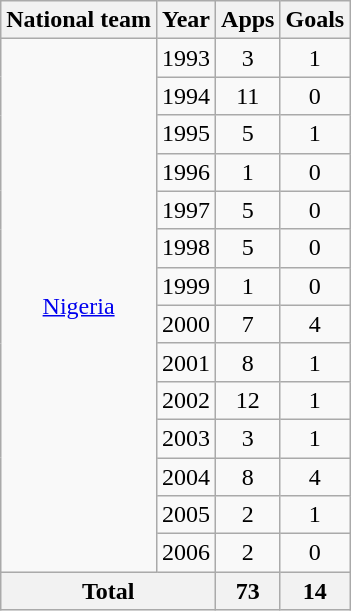<table class="wikitable" style="text-align:center">
<tr>
<th>National team</th>
<th>Year</th>
<th>Apps</th>
<th>Goals</th>
</tr>
<tr>
<td rowspan="14"><a href='#'>Nigeria</a></td>
<td>1993</td>
<td>3</td>
<td>1</td>
</tr>
<tr>
<td>1994</td>
<td>11</td>
<td>0</td>
</tr>
<tr>
<td>1995</td>
<td>5</td>
<td>1</td>
</tr>
<tr>
<td>1996</td>
<td>1</td>
<td>0</td>
</tr>
<tr>
<td>1997</td>
<td>5</td>
<td>0</td>
</tr>
<tr>
<td>1998</td>
<td>5</td>
<td>0</td>
</tr>
<tr>
<td>1999</td>
<td>1</td>
<td>0</td>
</tr>
<tr>
<td>2000</td>
<td>7</td>
<td>4</td>
</tr>
<tr>
<td>2001</td>
<td>8</td>
<td>1</td>
</tr>
<tr>
<td>2002</td>
<td>12</td>
<td>1</td>
</tr>
<tr>
<td>2003</td>
<td>3</td>
<td>1</td>
</tr>
<tr>
<td>2004</td>
<td>8</td>
<td>4</td>
</tr>
<tr>
<td>2005</td>
<td>2</td>
<td>1</td>
</tr>
<tr>
<td>2006</td>
<td>2</td>
<td>0</td>
</tr>
<tr>
<th colspan="2">Total</th>
<th>73</th>
<th>14</th>
</tr>
</table>
